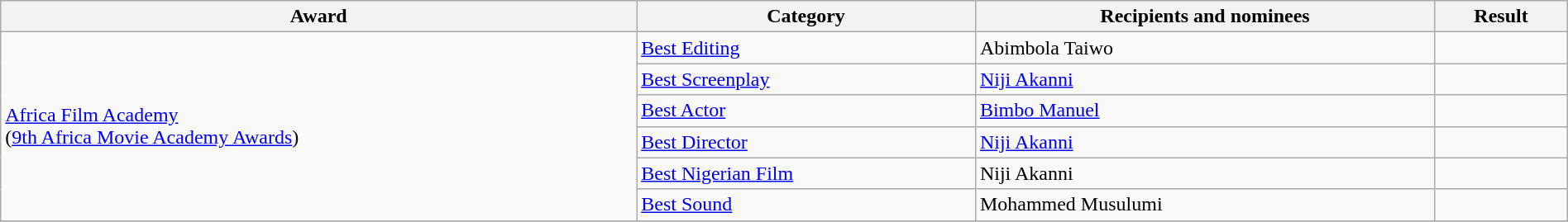<table class="wikitable sortable" style="width:100%">
<tr>
<th>Award</th>
<th>Category</th>
<th>Recipients and nominees</th>
<th>Result</th>
</tr>
<tr>
<td rowspan=6><a href='#'>Africa Film Academy</a> <br> (<a href='#'>9th Africa Movie Academy Awards</a>)</td>
<td><a href='#'>Best Editing</a></td>
<td>Abimbola Taiwo</td>
<td></td>
</tr>
<tr>
<td><a href='#'>Best Screenplay</a></td>
<td><a href='#'>Niji Akanni</a></td>
<td></td>
</tr>
<tr>
<td><a href='#'>Best Actor</a></td>
<td><a href='#'>Bimbo Manuel</a></td>
<td></td>
</tr>
<tr>
<td><a href='#'>Best Director</a></td>
<td><a href='#'>Niji Akanni</a></td>
<td></td>
</tr>
<tr>
<td><a href='#'>Best Nigerian Film</a></td>
<td>Niji Akanni</td>
<td></td>
</tr>
<tr>
<td><a href='#'>Best Sound</a></td>
<td>Mohammed Musulumi</td>
<td></td>
</tr>
<tr>
</tr>
</table>
